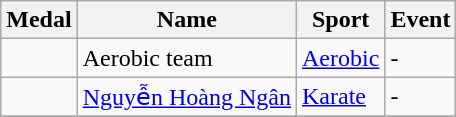<table class="wikitable sortable">
<tr>
<th>Medal</th>
<th>Name</th>
<th>Sport</th>
<th>Event</th>
</tr>
<tr>
<td></td>
<td>Aerobic team</td>
<td><a href='#'>Aerobic</a></td>
<td>-</td>
</tr>
<tr>
<td></td>
<td><a href='#'>Nguyễn Hoàng Ngân</a></td>
<td><a href='#'>Karate</a></td>
<td>-</td>
</tr>
<tr>
</tr>
</table>
